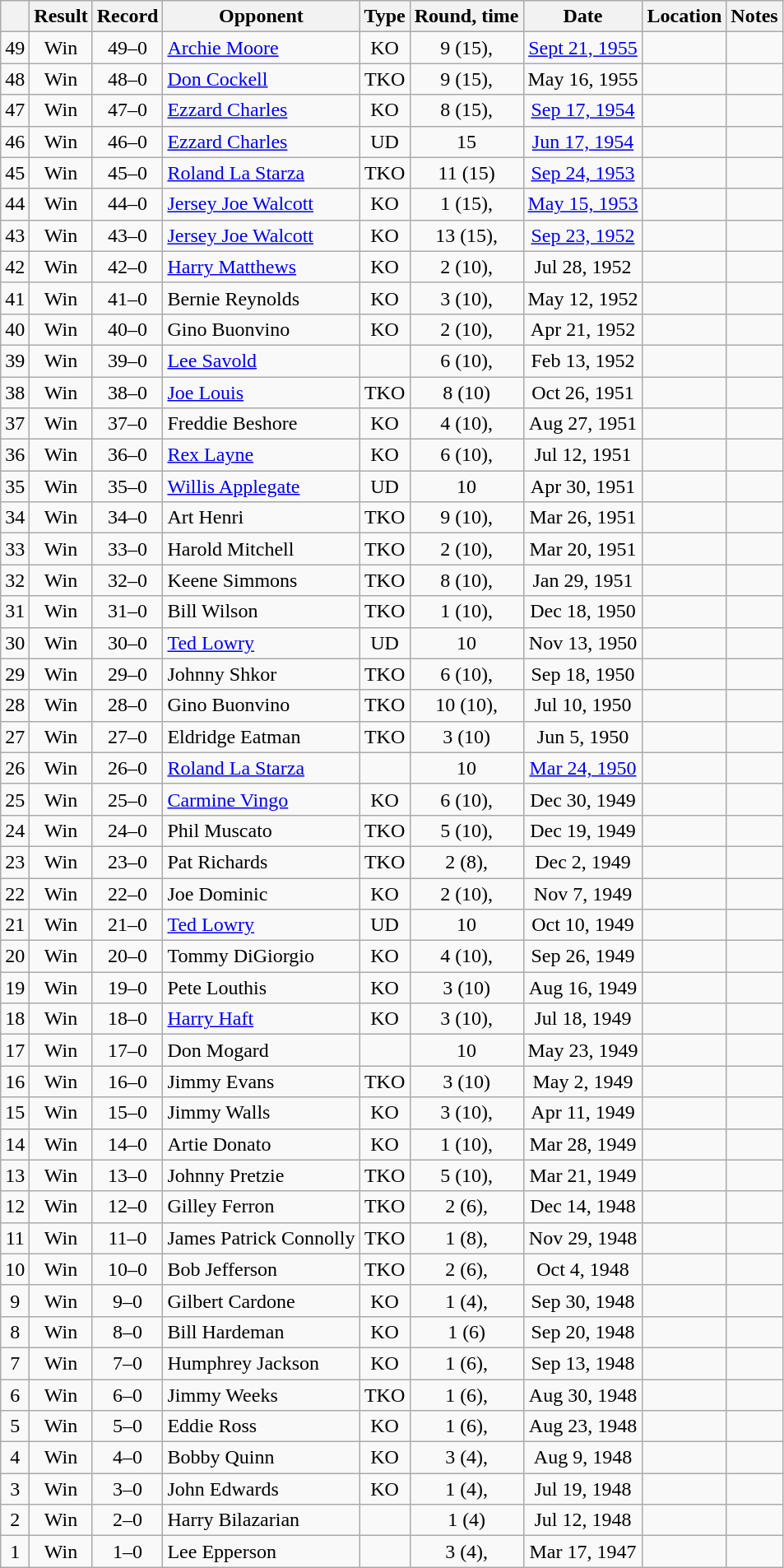<table class="wikitable" style="text-align:center">
<tr>
<th></th>
<th>Result</th>
<th>Record</th>
<th>Opponent</th>
<th>Type</th>
<th>Round, time</th>
<th>Date</th>
<th>Location</th>
<th>Notes</th>
</tr>
<tr>
<td>49</td>
<td>Win</td>
<td>49–0</td>
<td style="text-align:left;"><a href='#'>Archie Moore</a></td>
<td>KO</td>
<td>9 (15), </td>
<td><a href='#'>Sept 21, 1955</a></td>
<td style="text-align:left;"></td>
<td style="text-align:left;"></td>
</tr>
<tr>
<td>48</td>
<td>Win</td>
<td>48–0</td>
<td style="text-align:left;"><a href='#'>Don Cockell</a></td>
<td>TKO</td>
<td>9 (15), </td>
<td>May 16, 1955</td>
<td style="text-align:left;"></td>
<td style="text-align:left;"></td>
</tr>
<tr>
<td>47</td>
<td>Win</td>
<td>47–0</td>
<td style="text-align:left;"><a href='#'>Ezzard Charles</a></td>
<td>KO</td>
<td>8 (15), </td>
<td><a href='#'>Sep 17, 1954</a></td>
<td style="text-align:left;"></td>
<td style="text-align:left;"></td>
</tr>
<tr>
<td>46</td>
<td>Win</td>
<td>46–0</td>
<td style="text-align:left;"><a href='#'>Ezzard Charles</a></td>
<td>UD</td>
<td>15</td>
<td><a href='#'>Jun 17, 1954</a></td>
<td style="text-align:left;"></td>
<td style="text-align:left;"></td>
</tr>
<tr>
<td>45</td>
<td>Win</td>
<td>45–0</td>
<td style="text-align:left;"><a href='#'>Roland La Starza</a></td>
<td>TKO</td>
<td>11 (15)</td>
<td><a href='#'>Sep 24, 1953</a></td>
<td style="text-align:left;"></td>
<td style="text-align:left;"></td>
</tr>
<tr>
<td>44</td>
<td>Win</td>
<td>44–0</td>
<td style="text-align:left;"><a href='#'>Jersey Joe Walcott</a></td>
<td>KO</td>
<td>1 (15), </td>
<td><a href='#'>May 15, 1953</a></td>
<td style="text-align:left;"></td>
<td style="text-align:left;"></td>
</tr>
<tr>
<td>43</td>
<td>Win</td>
<td>43–0</td>
<td style="text-align:left;"><a href='#'>Jersey Joe Walcott</a></td>
<td>KO</td>
<td>13 (15), </td>
<td><a href='#'>Sep 23, 1952</a></td>
<td style="text-align:left;"></td>
<td style="text-align:left;"></td>
</tr>
<tr>
<td>42</td>
<td>Win</td>
<td>42–0</td>
<td style="text-align:left;"><a href='#'>Harry Matthews</a></td>
<td>KO</td>
<td>2 (10), </td>
<td>Jul 28, 1952</td>
<td style="text-align:left;"></td>
<td></td>
</tr>
<tr>
<td>41</td>
<td>Win</td>
<td>41–0</td>
<td style="text-align:left;">Bernie Reynolds</td>
<td>KO</td>
<td>3 (10), </td>
<td>May 12, 1952</td>
<td style="text-align:left;"></td>
<td></td>
</tr>
<tr>
<td>40</td>
<td>Win</td>
<td>40–0</td>
<td style="text-align:left;">Gino Buonvino</td>
<td>KO</td>
<td>2 (10), </td>
<td>Apr 21, 1952</td>
<td style="text-align:left;"></td>
<td></td>
</tr>
<tr>
<td>39</td>
<td>Win</td>
<td>39–0</td>
<td style="text-align:left;"><a href='#'>Lee Savold</a></td>
<td></td>
<td>6 (10), </td>
<td>Feb 13, 1952</td>
<td style="text-align:left;"></td>
<td></td>
</tr>
<tr>
<td>38</td>
<td>Win</td>
<td>38–0</td>
<td style="text-align:left;"><a href='#'>Joe Louis</a></td>
<td>TKO</td>
<td>8 (10)</td>
<td>Oct 26, 1951</td>
<td style="text-align:left;"></td>
<td></td>
</tr>
<tr>
<td>37</td>
<td>Win</td>
<td>37–0</td>
<td style="text-align:left;">Freddie Beshore</td>
<td>KO</td>
<td>4 (10), </td>
<td>Aug 27, 1951</td>
<td style="text-align:left;"></td>
<td></td>
</tr>
<tr>
<td>36</td>
<td>Win</td>
<td>36–0</td>
<td style="text-align:left;"><a href='#'>Rex Layne</a></td>
<td>KO</td>
<td>6 (10), </td>
<td>Jul 12, 1951</td>
<td style="text-align:left;"></td>
<td></td>
</tr>
<tr>
<td>35</td>
<td>Win</td>
<td>35–0</td>
<td style="text-align:left;"><a href='#'>Willis Applegate</a></td>
<td>UD</td>
<td>10</td>
<td>Apr 30, 1951</td>
<td style="text-align:left;"></td>
<td></td>
</tr>
<tr>
<td>34</td>
<td>Win</td>
<td>34–0</td>
<td style="text-align:left;">Art Henri</td>
<td>TKO</td>
<td>9 (10), </td>
<td>Mar 26, 1951</td>
<td style="text-align:left;"></td>
<td></td>
</tr>
<tr>
<td>33</td>
<td>Win</td>
<td>33–0</td>
<td style="text-align:left;">Harold Mitchell</td>
<td>TKO</td>
<td>2 (10), </td>
<td>Mar 20, 1951</td>
<td style="text-align:left;"></td>
<td></td>
</tr>
<tr>
<td>32</td>
<td>Win</td>
<td>32–0</td>
<td style="text-align:left;">Keene Simmons</td>
<td>TKO</td>
<td>8 (10), </td>
<td>Jan 29, 1951</td>
<td style="text-align:left;"></td>
<td></td>
</tr>
<tr>
<td>31</td>
<td>Win</td>
<td>31–0</td>
<td style="text-align:left;">Bill Wilson</td>
<td>TKO</td>
<td>1 (10), </td>
<td>Dec 18, 1950</td>
<td style="text-align:left;"></td>
<td></td>
</tr>
<tr>
<td>30</td>
<td>Win</td>
<td>30–0</td>
<td style="text-align:left;"><a href='#'>Ted Lowry</a></td>
<td>UD</td>
<td>10</td>
<td>Nov 13, 1950</td>
<td style="text-align:left;"></td>
<td></td>
</tr>
<tr>
<td>29</td>
<td>Win</td>
<td>29–0</td>
<td style="text-align:left;">Johnny Shkor</td>
<td>TKO</td>
<td>6 (10), </td>
<td>Sep 18, 1950</td>
<td style="text-align:left;"></td>
<td></td>
</tr>
<tr>
<td>28</td>
<td>Win</td>
<td>28–0</td>
<td style="text-align:left;">Gino Buonvino</td>
<td>TKO</td>
<td>10 (10), </td>
<td>Jul 10, 1950</td>
<td style="text-align:left;"></td>
<td></td>
</tr>
<tr>
<td>27</td>
<td>Win</td>
<td>27–0</td>
<td style="text-align:left;">Eldridge Eatman</td>
<td>TKO</td>
<td>3 (10)</td>
<td>Jun 5, 1950</td>
<td style="text-align:left;"></td>
<td></td>
</tr>
<tr>
<td>26</td>
<td>Win</td>
<td>26–0</td>
<td style="text-align:left;"><a href='#'>Roland La Starza</a></td>
<td></td>
<td>10</td>
<td><a href='#'>Mar 24, 1950</a></td>
<td style="text-align:left;"></td>
<td></td>
</tr>
<tr>
<td>25</td>
<td>Win</td>
<td>25–0</td>
<td style="text-align:left;"><a href='#'>Carmine Vingo</a></td>
<td>KO</td>
<td>6 (10), </td>
<td>Dec 30, 1949</td>
<td style="text-align:left;"></td>
<td></td>
</tr>
<tr>
<td>24</td>
<td>Win</td>
<td>24–0</td>
<td style="text-align:left;">Phil Muscato</td>
<td>TKO</td>
<td>5 (10), </td>
<td>Dec 19, 1949</td>
<td style="text-align:left;"></td>
<td></td>
</tr>
<tr>
<td>23</td>
<td>Win</td>
<td>23–0</td>
<td style="text-align:left;">Pat Richards</td>
<td>TKO</td>
<td>2 (8), </td>
<td>Dec 2, 1949</td>
<td style="text-align:left;"></td>
<td></td>
</tr>
<tr>
<td>22</td>
<td>Win</td>
<td>22–0</td>
<td style="text-align:left;">Joe Dominic</td>
<td>KO</td>
<td>2 (10), </td>
<td>Nov 7, 1949</td>
<td style="text-align:left;"></td>
<td></td>
</tr>
<tr>
<td>21</td>
<td>Win</td>
<td>21–0</td>
<td style="text-align:left;"><a href='#'>Ted Lowry</a></td>
<td>UD</td>
<td>10</td>
<td>Oct 10, 1949</td>
<td style="text-align:left;"></td>
<td></td>
</tr>
<tr>
<td>20</td>
<td>Win</td>
<td>20–0</td>
<td style="text-align:left;">Tommy DiGiorgio</td>
<td>KO</td>
<td>4 (10), </td>
<td>Sep 26, 1949</td>
<td style="text-align:left;"></td>
<td></td>
</tr>
<tr>
<td>19</td>
<td>Win</td>
<td>19–0</td>
<td style="text-align:left;">Pete Louthis</td>
<td>KO</td>
<td>3 (10)</td>
<td>Aug 16, 1949</td>
<td style="text-align:left;"></td>
<td></td>
</tr>
<tr>
<td>18</td>
<td>Win</td>
<td>18–0</td>
<td style="text-align:left;"><a href='#'>Harry Haft</a></td>
<td>KO</td>
<td>3 (10), </td>
<td>Jul 18, 1949</td>
<td style="text-align:left;"></td>
<td></td>
</tr>
<tr>
<td>17</td>
<td>Win</td>
<td>17–0</td>
<td style="text-align:left;">Don Mogard</td>
<td></td>
<td>10</td>
<td>May 23, 1949</td>
<td style="text-align:left;"></td>
<td></td>
</tr>
<tr>
<td>16</td>
<td>Win</td>
<td>16–0</td>
<td style="text-align:left;">Jimmy Evans</td>
<td>TKO</td>
<td>3 (10)</td>
<td>May 2, 1949</td>
<td style="text-align:left;"></td>
<td></td>
</tr>
<tr>
<td>15</td>
<td>Win</td>
<td>15–0</td>
<td style="text-align:left;">Jimmy Walls</td>
<td>KO</td>
<td>3 (10), </td>
<td>Apr 11, 1949</td>
<td style="text-align:left;"></td>
<td></td>
</tr>
<tr>
<td>14</td>
<td>Win</td>
<td>14–0</td>
<td style="text-align:left;">Artie Donato</td>
<td>KO</td>
<td>1 (10), </td>
<td>Mar 28, 1949</td>
<td style="text-align:left;"></td>
<td></td>
</tr>
<tr>
<td>13</td>
<td>Win</td>
<td>13–0</td>
<td style="text-align:left;">Johnny Pretzie</td>
<td>TKO</td>
<td>5 (10), </td>
<td>Mar 21, 1949</td>
<td style="text-align:left;"></td>
<td></td>
</tr>
<tr>
<td>12</td>
<td>Win</td>
<td>12–0</td>
<td style="text-align:left;">Gilley Ferron</td>
<td>TKO</td>
<td>2 (6), </td>
<td>Dec 14, 1948</td>
<td style="text-align:left;"></td>
<td></td>
</tr>
<tr>
<td>11</td>
<td>Win</td>
<td>11–0</td>
<td style="text-align:left;">James Patrick Connolly</td>
<td>TKO</td>
<td>1 (8), </td>
<td>Nov 29, 1948</td>
<td style="text-align:left;"></td>
<td></td>
</tr>
<tr>
<td>10</td>
<td>Win</td>
<td>10–0</td>
<td style="text-align:left;">Bob Jefferson</td>
<td>TKO</td>
<td>2 (6), </td>
<td>Oct 4, 1948</td>
<td style="text-align:left;"></td>
<td></td>
</tr>
<tr>
<td>9</td>
<td>Win</td>
<td>9–0</td>
<td style="text-align:left;">Gilbert Cardone</td>
<td>KO</td>
<td>1 (4), </td>
<td>Sep 30, 1948</td>
<td style="text-align:left;"></td>
<td></td>
</tr>
<tr>
<td>8</td>
<td>Win</td>
<td>8–0</td>
<td style="text-align:left;">Bill Hardeman</td>
<td>KO</td>
<td>1 (6)</td>
<td>Sep 20, 1948</td>
<td style="text-align:left;"></td>
<td></td>
</tr>
<tr>
<td>7</td>
<td>Win</td>
<td>7–0</td>
<td style="text-align:left;">Humphrey Jackson</td>
<td>KO</td>
<td>1 (6), </td>
<td>Sep 13, 1948</td>
<td style="text-align:left;"></td>
<td></td>
</tr>
<tr>
<td>6</td>
<td>Win</td>
<td>6–0</td>
<td style="text-align:left;">Jimmy Weeks</td>
<td>TKO</td>
<td>1 (6), </td>
<td>Aug 30, 1948</td>
<td style="text-align:left;"></td>
<td></td>
</tr>
<tr>
<td>5</td>
<td>Win</td>
<td>5–0</td>
<td style="text-align:left;">Eddie Ross</td>
<td>KO</td>
<td>1 (6), </td>
<td>Aug 23, 1948</td>
<td style="text-align:left;"></td>
<td></td>
</tr>
<tr>
<td>4</td>
<td>Win</td>
<td>4–0</td>
<td style="text-align:left;">Bobby Quinn</td>
<td>KO</td>
<td>3 (4), </td>
<td>Aug 9, 1948</td>
<td style="text-align:left;"></td>
<td></td>
</tr>
<tr>
<td>3</td>
<td>Win</td>
<td>3–0</td>
<td style="text-align:left;">John Edwards</td>
<td>KO</td>
<td>1 (4), </td>
<td>Jul 19, 1948</td>
<td style="text-align:left;"></td>
<td></td>
</tr>
<tr>
<td>2</td>
<td>Win</td>
<td>2–0</td>
<td style="text-align:left;">Harry Bilazarian</td>
<td></td>
<td>1 (4)</td>
<td>Jul 12, 1948</td>
<td style="text-align:left;"></td>
<td></td>
</tr>
<tr>
<td>1</td>
<td>Win</td>
<td>1–0</td>
<td style="text-align:left;">Lee Epperson</td>
<td></td>
<td>3 (4), </td>
<td>Mar 17, 1947</td>
<td style="text-align:left;"></td>
<td></td>
</tr>
</table>
